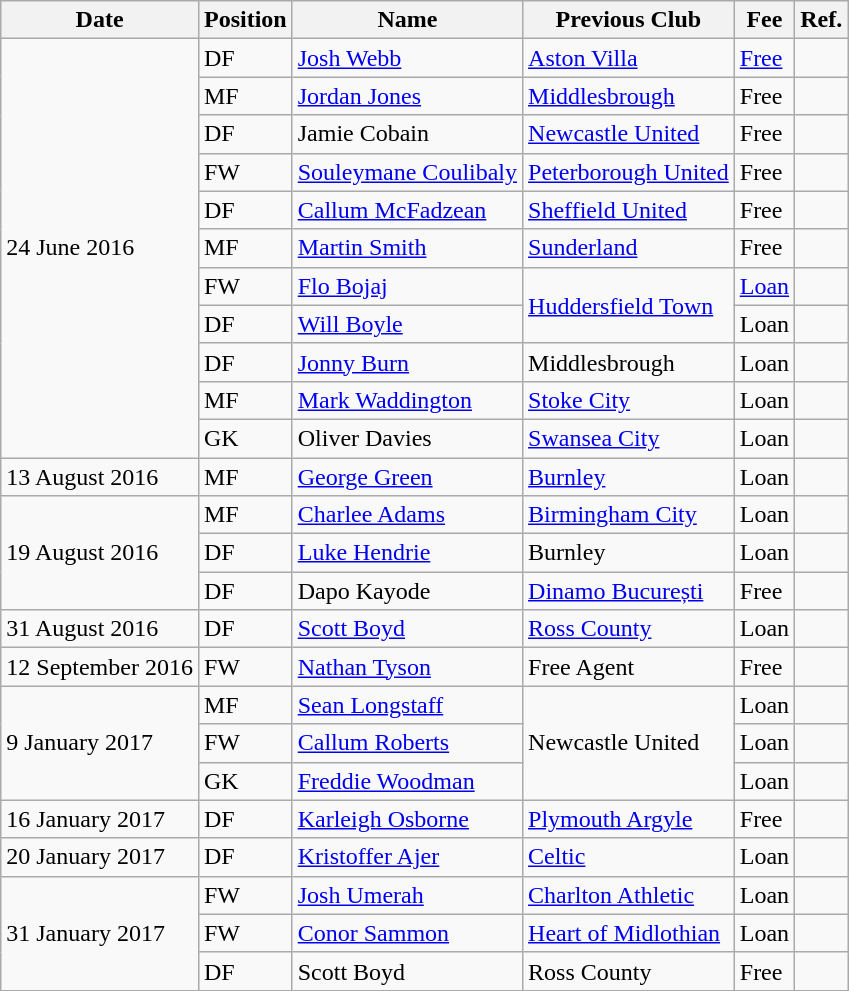<table class="wikitable">
<tr>
<th>Date</th>
<th>Position</th>
<th>Name</th>
<th>Previous Club</th>
<th>Fee</th>
<th>Ref.</th>
</tr>
<tr>
<td rowspan="11">24 June 2016</td>
<td>DF</td>
<td> <a href='#'>Josh Webb</a></td>
<td> <a href='#'>Aston Villa</a></td>
<td><a href='#'>Free</a></td>
<td></td>
</tr>
<tr>
<td>MF</td>
<td> <a href='#'>Jordan Jones</a></td>
<td> <a href='#'>Middlesbrough</a></td>
<td>Free</td>
<td></td>
</tr>
<tr>
<td>DF</td>
<td> Jamie Cobain</td>
<td> <a href='#'>Newcastle United</a></td>
<td>Free</td>
<td></td>
</tr>
<tr>
<td>FW</td>
<td> <a href='#'>Souleymane Coulibaly</a></td>
<td> <a href='#'>Peterborough United</a></td>
<td>Free</td>
<td></td>
</tr>
<tr>
<td>DF</td>
<td><a href='#'>Callum McFadzean</a></td>
<td> <a href='#'>Sheffield United</a></td>
<td>Free</td>
<td></td>
</tr>
<tr>
<td>MF</td>
<td> <a href='#'>Martin Smith</a></td>
<td> <a href='#'>Sunderland</a></td>
<td>Free</td>
<td></td>
</tr>
<tr>
<td>FW</td>
<td> <a href='#'>Flo Bojaj</a></td>
<td rowspan=2> <a href='#'>Huddersfield Town</a></td>
<td><a href='#'>Loan</a></td>
<td></td>
</tr>
<tr>
<td>DF</td>
<td> <a href='#'>Will Boyle</a></td>
<td>Loan</td>
<td></td>
</tr>
<tr>
<td>DF</td>
<td> <a href='#'>Jonny Burn</a></td>
<td> Middlesbrough</td>
<td>Loan</td>
<td></td>
</tr>
<tr>
<td>MF</td>
<td> <a href='#'>Mark Waddington</a></td>
<td> <a href='#'>Stoke City</a></td>
<td>Loan</td>
<td></td>
</tr>
<tr>
<td>GK</td>
<td> Oliver Davies</td>
<td> <a href='#'>Swansea City</a></td>
<td>Loan</td>
<td></td>
</tr>
<tr>
<td>13 August 2016</td>
<td>MF</td>
<td> <a href='#'>George Green</a></td>
<td> <a href='#'>Burnley</a></td>
<td>Loan</td>
<td></td>
</tr>
<tr>
<td rowspan="3">19 August 2016</td>
<td>MF</td>
<td> <a href='#'>Charlee Adams</a></td>
<td> <a href='#'>Birmingham City</a></td>
<td>Loan</td>
<td></td>
</tr>
<tr>
<td>DF</td>
<td> <a href='#'>Luke Hendrie</a></td>
<td> Burnley</td>
<td>Loan</td>
<td></td>
</tr>
<tr>
<td>DF</td>
<td> Dapo Kayode</td>
<td> <a href='#'>Dinamo București</a></td>
<td>Free</td>
<td></td>
</tr>
<tr>
<td>31 August 2016</td>
<td>DF</td>
<td><a href='#'>Scott Boyd</a></td>
<td><a href='#'>Ross County</a></td>
<td>Loan</td>
<td></td>
</tr>
<tr>
<td>12 September 2016</td>
<td>FW</td>
<td> <a href='#'>Nathan Tyson</a></td>
<td>Free Agent</td>
<td>Free</td>
<td></td>
</tr>
<tr>
<td rowspan="3">9 January 2017</td>
<td>MF</td>
<td> <a href='#'>Sean Longstaff</a></td>
<td rowspan=3> Newcastle United</td>
<td>Loan</td>
<td></td>
</tr>
<tr>
<td>FW</td>
<td> <a href='#'>Callum Roberts</a></td>
<td>Loan</td>
<td></td>
</tr>
<tr>
<td>GK</td>
<td> <a href='#'>Freddie Woodman</a></td>
<td>Loan</td>
<td></td>
</tr>
<tr>
<td>16 January 2017</td>
<td>DF</td>
<td> <a href='#'>Karleigh Osborne</a></td>
<td> <a href='#'>Plymouth Argyle</a></td>
<td>Free</td>
<td></td>
</tr>
<tr>
<td>20 January 2017</td>
<td>DF</td>
<td> <a href='#'>Kristoffer Ajer</a></td>
<td><a href='#'>Celtic</a></td>
<td>Loan</td>
<td></td>
</tr>
<tr>
<td rowspan="3">31 January 2017</td>
<td>FW</td>
<td> <a href='#'>Josh Umerah</a></td>
<td> <a href='#'>Charlton Athletic</a></td>
<td>Loan</td>
<td></td>
</tr>
<tr>
<td>FW</td>
<td> <a href='#'>Conor Sammon</a></td>
<td><a href='#'>Heart of Midlothian</a></td>
<td>Loan</td>
<td></td>
</tr>
<tr>
<td>DF</td>
<td>Scott Boyd</td>
<td>Ross County</td>
<td>Free</td>
<td></td>
</tr>
</table>
